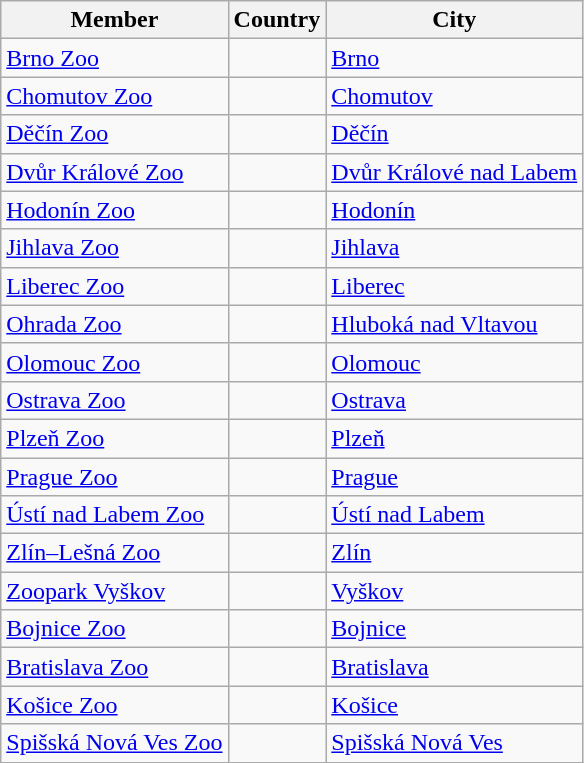<table class="wikitable sortable">
<tr>
<th>Member</th>
<th>Country</th>
<th>City</th>
</tr>
<tr>
<td><a href='#'>Brno Zoo</a></td>
<td></td>
<td><a href='#'>Brno</a></td>
</tr>
<tr>
<td><a href='#'>Chomutov Zoo</a></td>
<td></td>
<td><a href='#'>Chomutov</a></td>
</tr>
<tr>
<td><a href='#'>Děčín Zoo</a></td>
<td></td>
<td><a href='#'>Děčín</a></td>
</tr>
<tr>
<td><a href='#'>Dvůr Králové Zoo</a></td>
<td></td>
<td><a href='#'>Dvůr Králové nad Labem</a></td>
</tr>
<tr>
<td><a href='#'>Hodonín Zoo</a></td>
<td></td>
<td><a href='#'>Hodonín</a></td>
</tr>
<tr>
<td><a href='#'>Jihlava Zoo</a></td>
<td></td>
<td><a href='#'>Jihlava</a></td>
</tr>
<tr>
<td><a href='#'>Liberec Zoo</a></td>
<td></td>
<td><a href='#'>Liberec</a></td>
</tr>
<tr>
<td><a href='#'>Ohrada Zoo</a></td>
<td></td>
<td><a href='#'>Hluboká nad Vltavou</a></td>
</tr>
<tr>
<td><a href='#'>Olomouc Zoo</a></td>
<td></td>
<td><a href='#'>Olomouc</a></td>
</tr>
<tr>
<td><a href='#'>Ostrava Zoo</a></td>
<td></td>
<td><a href='#'>Ostrava</a></td>
</tr>
<tr>
<td><a href='#'>Plzeň Zoo</a></td>
<td></td>
<td><a href='#'>Plzeň</a></td>
</tr>
<tr>
<td><a href='#'>Prague Zoo</a></td>
<td></td>
<td><a href='#'>Prague</a></td>
</tr>
<tr>
<td><a href='#'>Ústí nad Labem Zoo</a></td>
<td></td>
<td><a href='#'>Ústí nad Labem</a></td>
</tr>
<tr>
<td><a href='#'>Zlín–Lešná Zoo</a></td>
<td></td>
<td><a href='#'>Zlín</a></td>
</tr>
<tr>
<td><a href='#'>Zoopark Vyškov</a></td>
<td></td>
<td><a href='#'>Vyškov</a></td>
</tr>
<tr>
<td><a href='#'>Bojnice Zoo</a></td>
<td></td>
<td><a href='#'>Bojnice</a></td>
</tr>
<tr>
<td><a href='#'>Bratislava Zoo</a></td>
<td></td>
<td><a href='#'>Bratislava</a></td>
</tr>
<tr>
<td><a href='#'>Košice Zoo</a></td>
<td></td>
<td><a href='#'>Košice</a></td>
</tr>
<tr>
<td><a href='#'>Spišská Nová Ves Zoo</a></td>
<td></td>
<td><a href='#'>Spišská Nová Ves</a></td>
</tr>
</table>
